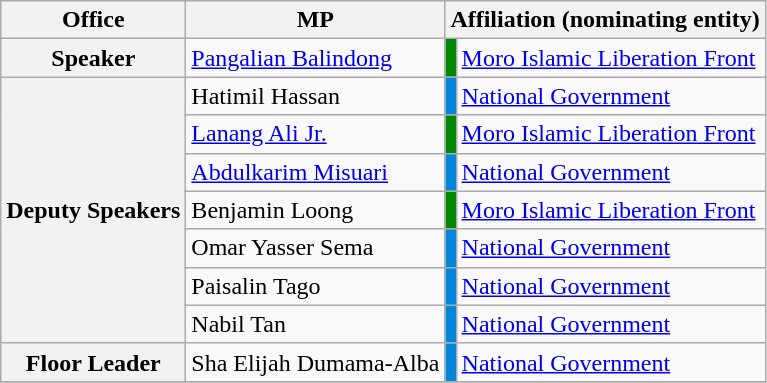<table class=wikitable>
<tr>
<th>Office</th>
<th>MP</th>
<th colspan=2>Affiliation (nominating entity)</th>
</tr>
<tr>
<th>Speaker</th>
<td><a href='#'>Pangalian Balindong</a></td>
<td style="background-color:#008800"></td>
<td><a href='#'>Moro Islamic Liberation Front</a></td>
</tr>
<tr>
<th rowspan=7>Deputy Speakers</th>
<td>Hatimil Hassan</td>
<th style="background-color:#0087DC"></th>
<td><a href='#'>National Government</a></td>
</tr>
<tr>
<td><a href='#'>Lanang Ali Jr.</a></td>
<td style="background-color:#008800"></td>
<td><a href='#'>Moro Islamic Liberation Front</a></td>
</tr>
<tr>
<td><a href='#'>Abdulkarim Misuari</a></td>
<th style="background-color:#0087DC"></th>
<td><a href='#'>National Government</a></td>
</tr>
<tr>
<td>Benjamin Loong</td>
<td style="background-color:#008800"></td>
<td><a href='#'>Moro Islamic Liberation Front</a></td>
</tr>
<tr>
<td>Omar Yasser Sema</td>
<th style="background-color:#0087DC"></th>
<td><a href='#'>National Government</a></td>
</tr>
<tr>
<td>Paisalin Tago</td>
<th style="background-color:#0087DC"></th>
<td><a href='#'>National Government</a></td>
</tr>
<tr>
<td>Nabil Tan</td>
<th style="background-color:#0087DC"></th>
<td><a href='#'>National Government</a></td>
</tr>
<tr>
<th>Floor Leader</th>
<td>Sha Elijah Dumama-Alba</td>
<th style="background-color:#0087DC"></th>
<td><a href='#'>National Government</a></td>
</tr>
<tr>
</tr>
</table>
